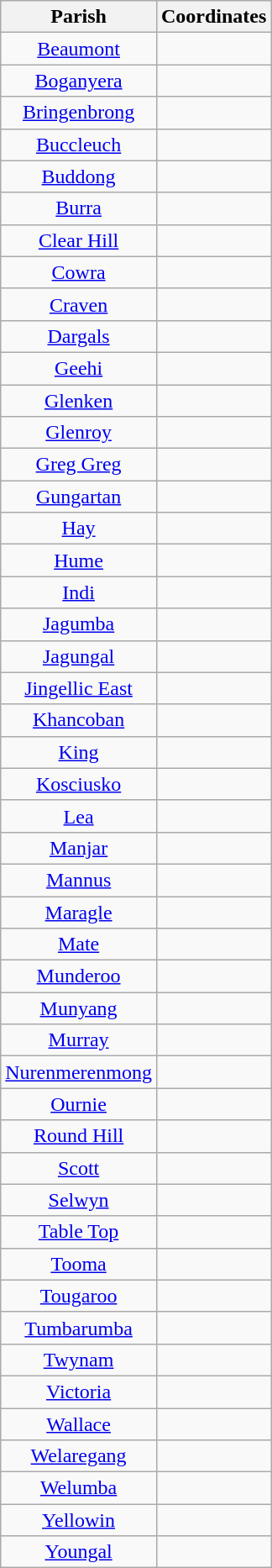<table class="wikitable" style="text-align:center">
<tr>
<th>Parish</th>
<th>Coordinates</th>
</tr>
<tr>
<td><a href='#'>Beaumont</a></td>
<td></td>
</tr>
<tr>
<td><a href='#'>Boganyera</a></td>
<td></td>
</tr>
<tr>
<td><a href='#'>Bringenbrong</a></td>
<td></td>
</tr>
<tr>
<td><a href='#'>Buccleuch</a></td>
<td></td>
</tr>
<tr>
<td><a href='#'>Buddong</a></td>
<td></td>
</tr>
<tr>
<td><a href='#'>Burra</a></td>
<td></td>
</tr>
<tr>
<td><a href='#'>Clear Hill</a></td>
<td></td>
</tr>
<tr>
<td><a href='#'>Cowra</a></td>
<td></td>
</tr>
<tr>
<td><a href='#'>Craven</a></td>
<td></td>
</tr>
<tr>
<td><a href='#'>Dargals</a></td>
<td></td>
</tr>
<tr>
<td><a href='#'>Geehi</a></td>
<td></td>
</tr>
<tr>
<td><a href='#'>Glenken</a></td>
<td></td>
</tr>
<tr>
<td><a href='#'>Glenroy</a></td>
<td></td>
</tr>
<tr>
<td><a href='#'>Greg Greg</a></td>
<td></td>
</tr>
<tr>
<td><a href='#'>Gungartan</a></td>
<td></td>
</tr>
<tr>
<td><a href='#'>Hay</a></td>
<td></td>
</tr>
<tr>
<td><a href='#'>Hume</a></td>
<td></td>
</tr>
<tr>
<td><a href='#'>Indi</a></td>
<td></td>
</tr>
<tr>
<td><a href='#'>Jagumba</a></td>
<td></td>
</tr>
<tr>
<td><a href='#'>Jagungal</a></td>
<td></td>
</tr>
<tr>
<td><a href='#'>Jingellic East</a></td>
<td></td>
</tr>
<tr>
<td><a href='#'>Khancoban</a></td>
<td></td>
</tr>
<tr>
<td><a href='#'>King</a></td>
<td></td>
</tr>
<tr>
<td><a href='#'>Kosciusko</a></td>
<td></td>
</tr>
<tr>
<td><a href='#'>Lea</a></td>
<td></td>
</tr>
<tr>
<td><a href='#'>Manjar</a></td>
<td></td>
</tr>
<tr>
<td><a href='#'>Mannus</a></td>
<td></td>
</tr>
<tr>
<td><a href='#'>Maragle</a></td>
<td></td>
</tr>
<tr>
<td><a href='#'>Mate</a></td>
<td></td>
</tr>
<tr>
<td><a href='#'>Munderoo</a></td>
<td></td>
</tr>
<tr>
<td><a href='#'>Munyang</a></td>
<td></td>
</tr>
<tr>
<td><a href='#'>Murray</a></td>
<td></td>
</tr>
<tr>
<td><a href='#'>Nurenmerenmong</a></td>
<td></td>
</tr>
<tr>
<td><a href='#'>Ournie</a></td>
<td></td>
</tr>
<tr>
<td><a href='#'>Round Hill</a></td>
<td></td>
</tr>
<tr>
<td><a href='#'>Scott</a></td>
<td></td>
</tr>
<tr>
<td><a href='#'>Selwyn</a></td>
<td></td>
</tr>
<tr>
<td><a href='#'>Table Top</a></td>
<td></td>
</tr>
<tr>
<td><a href='#'>Tooma</a></td>
<td></td>
</tr>
<tr>
<td><a href='#'>Tougaroo</a></td>
<td></td>
</tr>
<tr>
<td><a href='#'>Tumbarumba</a></td>
<td></td>
</tr>
<tr>
<td><a href='#'>Twynam</a></td>
<td></td>
</tr>
<tr>
<td><a href='#'>Victoria</a></td>
<td></td>
</tr>
<tr>
<td><a href='#'>Wallace</a></td>
<td></td>
</tr>
<tr>
<td><a href='#'>Welaregang</a></td>
<td></td>
</tr>
<tr>
<td><a href='#'>Welumba</a></td>
<td></td>
</tr>
<tr>
<td><a href='#'>Yellowin</a></td>
<td></td>
</tr>
<tr>
<td><a href='#'>Youngal</a></td>
<td></td>
</tr>
</table>
